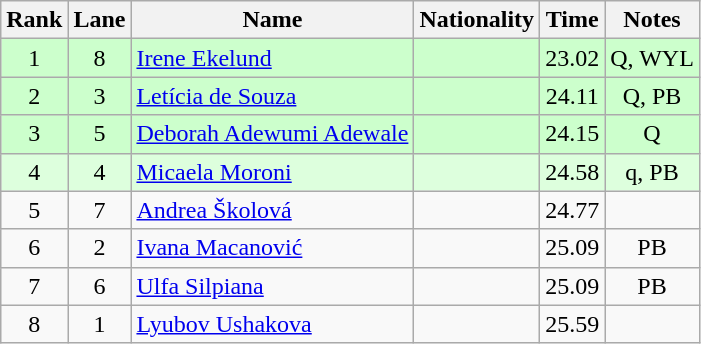<table class="wikitable sortable" style="text-align:center">
<tr>
<th>Rank</th>
<th>Lane</th>
<th>Name</th>
<th>Nationality</th>
<th>Time</th>
<th>Notes</th>
</tr>
<tr bgcolor=ccffcc>
<td>1</td>
<td>8</td>
<td align=left><a href='#'>Irene Ekelund</a></td>
<td align=left></td>
<td>23.02</td>
<td>Q, WYL</td>
</tr>
<tr bgcolor=ccffcc>
<td>2</td>
<td>3</td>
<td align=left><a href='#'>Letícia de Souza</a></td>
<td align=left></td>
<td>24.11</td>
<td>Q, PB</td>
</tr>
<tr bgcolor=ccffcc>
<td>3</td>
<td>5</td>
<td align=left><a href='#'>Deborah Adewumi Adewale</a></td>
<td align=left></td>
<td>24.15</td>
<td>Q</td>
</tr>
<tr bgcolor=ddffdd>
<td>4</td>
<td>4</td>
<td align=left><a href='#'>Micaela Moroni</a></td>
<td align=left></td>
<td>24.58</td>
<td>q, PB</td>
</tr>
<tr>
<td>5</td>
<td>7</td>
<td align=left><a href='#'>Andrea Školová</a></td>
<td align=left></td>
<td>24.77</td>
<td></td>
</tr>
<tr>
<td>6</td>
<td>2</td>
<td align=left><a href='#'>Ivana Macanović</a></td>
<td align=left></td>
<td>25.09</td>
<td>PB</td>
</tr>
<tr>
<td>7</td>
<td>6</td>
<td align=left><a href='#'>Ulfa Silpiana</a></td>
<td align=left></td>
<td>25.09</td>
<td>PB</td>
</tr>
<tr>
<td>8</td>
<td>1</td>
<td align=left><a href='#'>Lyubov Ushakova</a></td>
<td align=left></td>
<td>25.59</td>
<td></td>
</tr>
</table>
